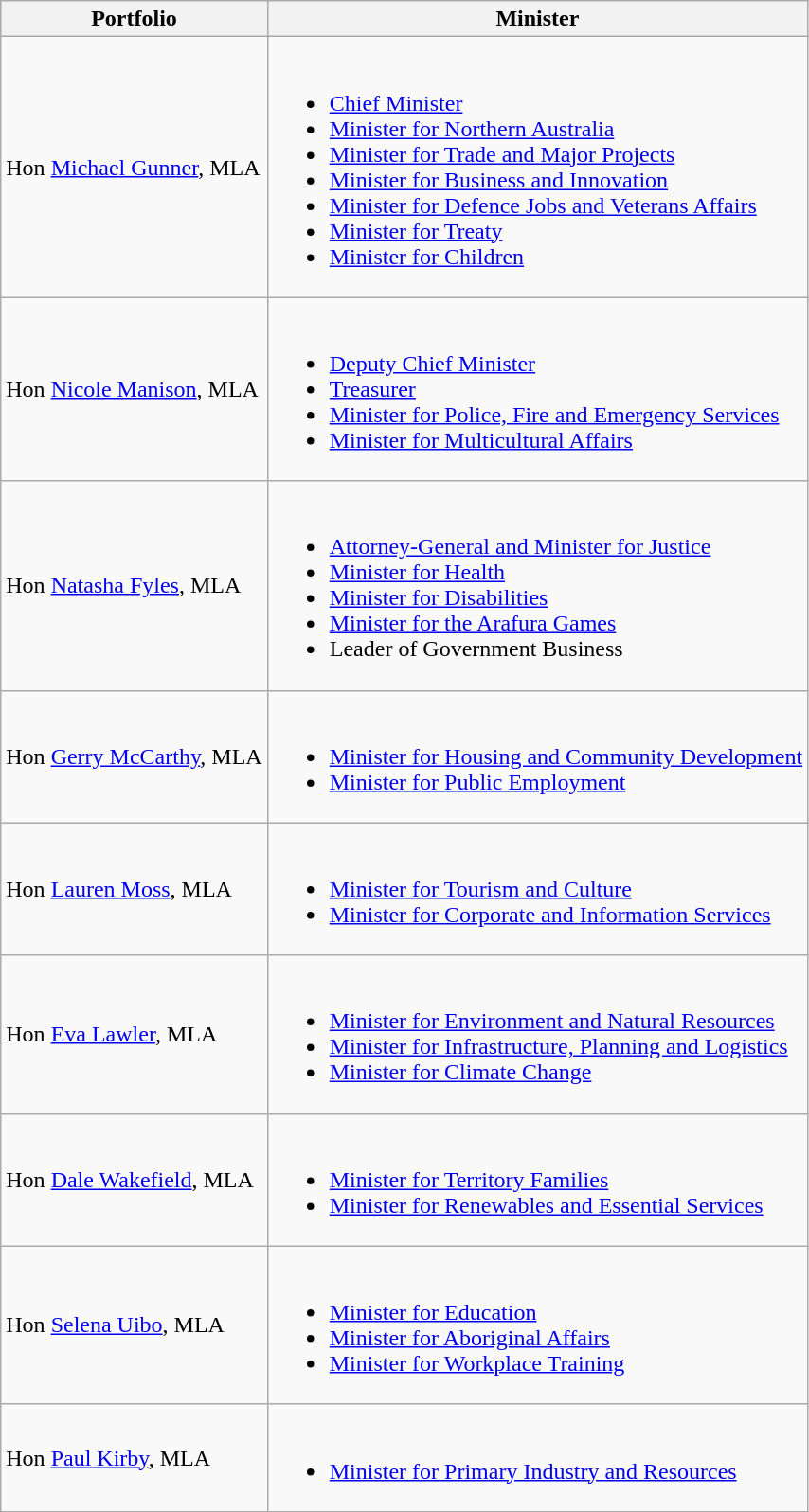<table class=wikitable>
<tr>
<th>Portfolio</th>
<th>Minister</th>
</tr>
<tr>
<td>Hon <a href='#'>Michael Gunner</a>, MLA</td>
<td><br><ul><li><a href='#'>Chief Minister</a></li><li><a href='#'>Minister for Northern Australia</a></li><li><a href='#'>Minister for Trade and Major Projects</a></li><li><a href='#'>Minister for Business and Innovation</a></li><li><a href='#'>Minister for Defence Jobs and Veterans Affairs</a></li><li><a href='#'>Minister for Treaty</a></li><li><a href='#'>Minister for Children</a></li></ul></td>
</tr>
<tr>
<td>Hon <a href='#'>Nicole Manison</a>, MLA</td>
<td><br><ul><li><a href='#'>Deputy Chief Minister</a></li><li><a href='#'>Treasurer</a></li><li><a href='#'>Minister for Police, Fire and Emergency Services</a></li><li><a href='#'>Minister for Multicultural Affairs</a></li></ul></td>
</tr>
<tr>
<td>Hon <a href='#'>Natasha Fyles</a>, MLA</td>
<td><br><ul><li><a href='#'>Attorney-General and Minister for Justice</a></li><li><a href='#'>Minister for Health</a></li><li><a href='#'>Minister for Disabilities</a></li><li><a href='#'>Minister for the Arafura Games</a></li><li>Leader of Government Business</li></ul></td>
</tr>
<tr>
<td>Hon <a href='#'>Gerry McCarthy</a>, MLA</td>
<td><br><ul><li><a href='#'>Minister for Housing and Community Development</a></li><li><a href='#'>Minister for Public Employment</a></li></ul></td>
</tr>
<tr>
<td>Hon <a href='#'>Lauren Moss</a>, MLA</td>
<td><br><ul><li><a href='#'>Minister for Tourism and Culture</a></li><li><a href='#'>Minister for Corporate and Information Services</a></li></ul></td>
</tr>
<tr>
<td>Hon <a href='#'>Eva Lawler</a>, MLA</td>
<td><br><ul><li><a href='#'>Minister for Environment and Natural Resources</a></li><li><a href='#'>Minister for Infrastructure, Planning and Logistics</a></li><li><a href='#'>Minister for Climate Change</a></li></ul></td>
</tr>
<tr>
<td>Hon <a href='#'>Dale Wakefield</a>, MLA</td>
<td><br><ul><li><a href='#'>Minister for Territory Families</a></li><li><a href='#'>Minister for Renewables and Essential Services</a></li></ul></td>
</tr>
<tr>
<td>Hon <a href='#'>Selena Uibo</a>, MLA</td>
<td><br><ul><li><a href='#'>Minister for Education</a></li><li><a href='#'>Minister for Aboriginal Affairs</a></li><li><a href='#'>Minister for Workplace Training</a></li></ul></td>
</tr>
<tr>
<td>Hon <a href='#'>Paul Kirby</a>, MLA</td>
<td><br><ul><li><a href='#'>Minister for Primary Industry and Resources</a></li></ul></td>
</tr>
</table>
